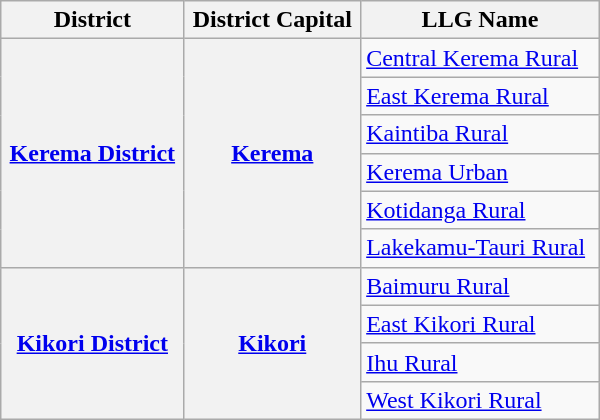<table class="wikitable" style="text-align: left;" width="400">
<tr>
<th>District</th>
<th>District Capital</th>
<th>LLG Name</th>
</tr>
<tr>
<th rowspan="6"><a href='#'>Kerema District</a></th>
<th rowspan="6"><a href='#'>Kerema</a></th>
<td><a href='#'>Central Kerema Rural</a></td>
</tr>
<tr>
<td><a href='#'>East Kerema Rural</a></td>
</tr>
<tr>
<td><a href='#'>Kaintiba Rural</a></td>
</tr>
<tr>
<td><a href='#'>Kerema Urban</a></td>
</tr>
<tr>
<td><a href='#'>Kotidanga Rural</a></td>
</tr>
<tr>
<td><a href='#'>Lakekamu-Tauri Rural</a></td>
</tr>
<tr>
<th rowspan="4"><a href='#'>Kikori District</a></th>
<th rowspan="4"><a href='#'>Kikori</a></th>
<td><a href='#'>Baimuru Rural</a></td>
</tr>
<tr>
<td><a href='#'>East Kikori Rural</a></td>
</tr>
<tr>
<td><a href='#'>Ihu Rural</a></td>
</tr>
<tr>
<td><a href='#'>West Kikori Rural</a></td>
</tr>
</table>
